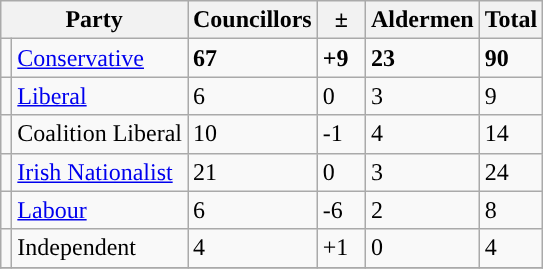<table class="wikitable">
<tr>
<th colspan="2">Party</th>
<th>Councillors</th>
<th>  ±  </th>
<th>Aldermen</th>
<th>Total</th>
</tr>
<tr>
<td style="background-color: "></td>
<td><a href='#'>Conservative</a></td>
<td><strong>67</strong></td>
<td><strong>+9</strong></td>
<td><strong>23</strong></td>
<td><strong>90</strong></td>
</tr>
<tr>
<td style="background-color: "></td>
<td><a href='#'>Liberal</a></td>
<td>6</td>
<td>0</td>
<td>3</td>
<td>9</td>
</tr>
<tr>
<td style="background-color: "></td>
<td>Coalition Liberal</td>
<td>10</td>
<td>-1</td>
<td>4</td>
<td>14</td>
</tr>
<tr>
<td style="background-color: "></td>
<td><a href='#'>Irish Nationalist</a></td>
<td>21</td>
<td>0</td>
<td>3</td>
<td>24</td>
</tr>
<tr>
<td style="background-color: "></td>
<td><a href='#'>Labour</a></td>
<td>6</td>
<td>-6</td>
<td>2</td>
<td>8</td>
</tr>
<tr>
<td style="background-color: "></td>
<td>Independent</td>
<td>4</td>
<td>+1</td>
<td>0</td>
<td>4</td>
</tr>
<tr>
</tr>
</table>
